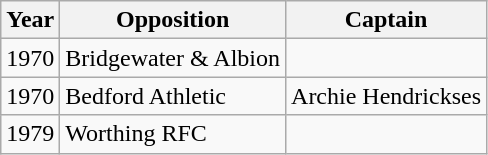<table class="wikitable">
<tr>
<th>Year</th>
<th>Opposition</th>
<th>Captain</th>
</tr>
<tr>
<td>1970</td>
<td>Bridgewater & Albion</td>
<td></td>
</tr>
<tr>
<td>1970</td>
<td>Bedford Athletic</td>
<td>Archie Hendrickses </td>
</tr>
<tr>
<td>1979</td>
<td>Worthing RFC</td>
<td></td>
</tr>
</table>
